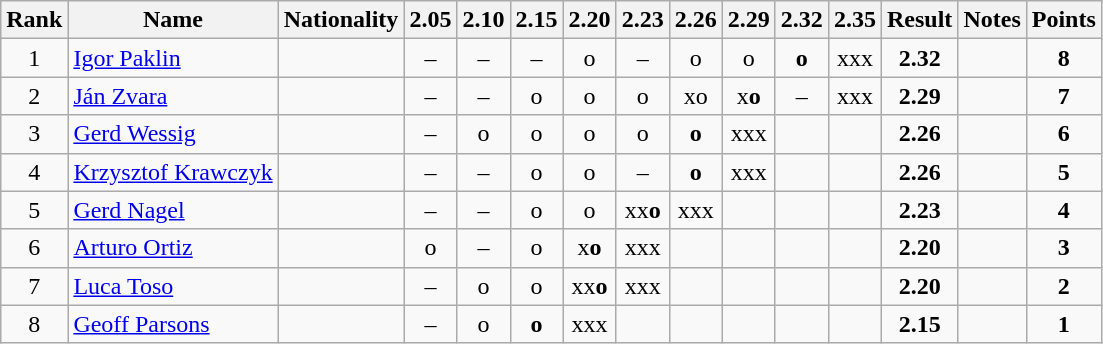<table class="wikitable sortable" style="text-align:center">
<tr>
<th>Rank</th>
<th>Name</th>
<th>Nationality</th>
<th>2.05</th>
<th>2.10</th>
<th>2.15</th>
<th>2.20</th>
<th>2.23</th>
<th>2.26</th>
<th>2.29</th>
<th>2.32</th>
<th>2.35</th>
<th>Result</th>
<th>Notes</th>
<th>Points</th>
</tr>
<tr>
<td>1</td>
<td align=left><a href='#'>Igor Paklin</a></td>
<td align=left></td>
<td>–</td>
<td>–</td>
<td>–</td>
<td>o</td>
<td>–</td>
<td>o</td>
<td>o</td>
<td><strong>o</strong></td>
<td>xxx</td>
<td><strong>2.32</strong></td>
<td></td>
<td><strong>8</strong></td>
</tr>
<tr>
<td>2</td>
<td align=left><a href='#'>Ján Zvara</a></td>
<td align=left></td>
<td>–</td>
<td>–</td>
<td>o</td>
<td>o</td>
<td>o</td>
<td>xo</td>
<td>x<strong>o</strong></td>
<td>–</td>
<td>xxx</td>
<td><strong>2.29</strong></td>
<td></td>
<td><strong>7</strong></td>
</tr>
<tr>
<td>3</td>
<td align=left><a href='#'>Gerd Wessig</a></td>
<td align=left></td>
<td>–</td>
<td>o</td>
<td>o</td>
<td>o</td>
<td>o</td>
<td><strong>o</strong></td>
<td>xxx</td>
<td></td>
<td></td>
<td><strong>2.26</strong></td>
<td></td>
<td><strong>6</strong></td>
</tr>
<tr>
<td>4</td>
<td align=left><a href='#'>Krzysztof Krawczyk</a></td>
<td align=left></td>
<td>–</td>
<td>–</td>
<td>o</td>
<td>o</td>
<td>–</td>
<td><strong>o</strong></td>
<td>xxx</td>
<td></td>
<td></td>
<td><strong>2.26</strong></td>
<td></td>
<td><strong>5</strong></td>
</tr>
<tr>
<td>5</td>
<td align=left><a href='#'>Gerd Nagel</a></td>
<td align=left></td>
<td>–</td>
<td>–</td>
<td>o</td>
<td>o</td>
<td>xx<strong>o</strong></td>
<td>xxx</td>
<td></td>
<td></td>
<td></td>
<td><strong>2.23</strong></td>
<td></td>
<td><strong>4</strong></td>
</tr>
<tr>
<td>6</td>
<td align=left><a href='#'>Arturo Ortiz</a></td>
<td align=left></td>
<td>o</td>
<td>–</td>
<td>o</td>
<td>x<strong>o</strong></td>
<td>xxx</td>
<td></td>
<td></td>
<td></td>
<td></td>
<td><strong>2.20</strong></td>
<td></td>
<td><strong>3</strong></td>
</tr>
<tr>
<td>7</td>
<td align=left><a href='#'>Luca Toso</a></td>
<td align=left></td>
<td>–</td>
<td>o</td>
<td>o</td>
<td>xx<strong>o</strong></td>
<td>xxx</td>
<td></td>
<td></td>
<td></td>
<td></td>
<td><strong>2.20</strong></td>
<td></td>
<td><strong>2</strong></td>
</tr>
<tr>
<td>8</td>
<td align=left><a href='#'>Geoff Parsons</a></td>
<td align=left></td>
<td>–</td>
<td>o</td>
<td><strong>o</strong></td>
<td>xxx</td>
<td></td>
<td></td>
<td></td>
<td></td>
<td></td>
<td><strong>2.15</strong></td>
<td></td>
<td><strong>1</strong></td>
</tr>
</table>
